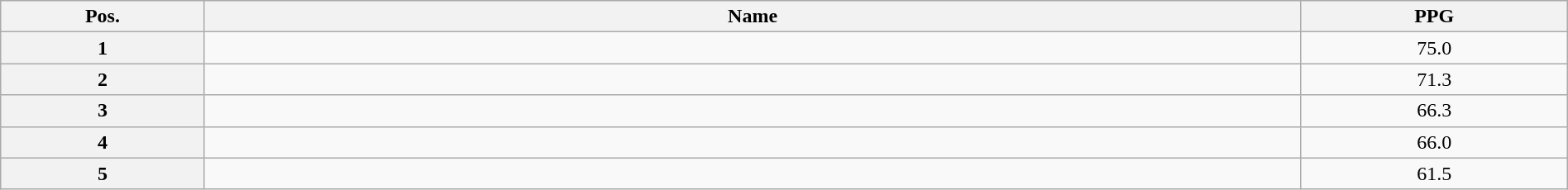<table class=wikitable width=100% style="text-align:center;">
<tr>
<th width="13%">Pos.</th>
<th width="70%">Name</th>
<th width="17%">PPG</th>
</tr>
<tr>
<th>1</th>
<td align=left></td>
<td>75.0</td>
</tr>
<tr>
<th>2</th>
<td align=left></td>
<td>71.3</td>
</tr>
<tr>
<th>3</th>
<td align=left></td>
<td>66.3</td>
</tr>
<tr>
<th>4</th>
<td align=left></td>
<td>66.0</td>
</tr>
<tr>
<th>5</th>
<td align=left></td>
<td>61.5</td>
</tr>
</table>
